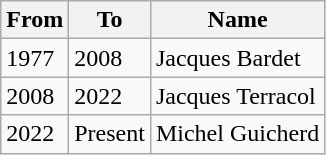<table class="wikitable">
<tr>
<th>From</th>
<th>To</th>
<th>Name</th>
</tr>
<tr>
<td>1977</td>
<td>2008</td>
<td>Jacques Bardet</td>
</tr>
<tr>
<td>2008</td>
<td>2022</td>
<td>Jacques Terracol</td>
</tr>
<tr>
<td>2022</td>
<td>Present</td>
<td>Michel Guicherd</td>
</tr>
</table>
